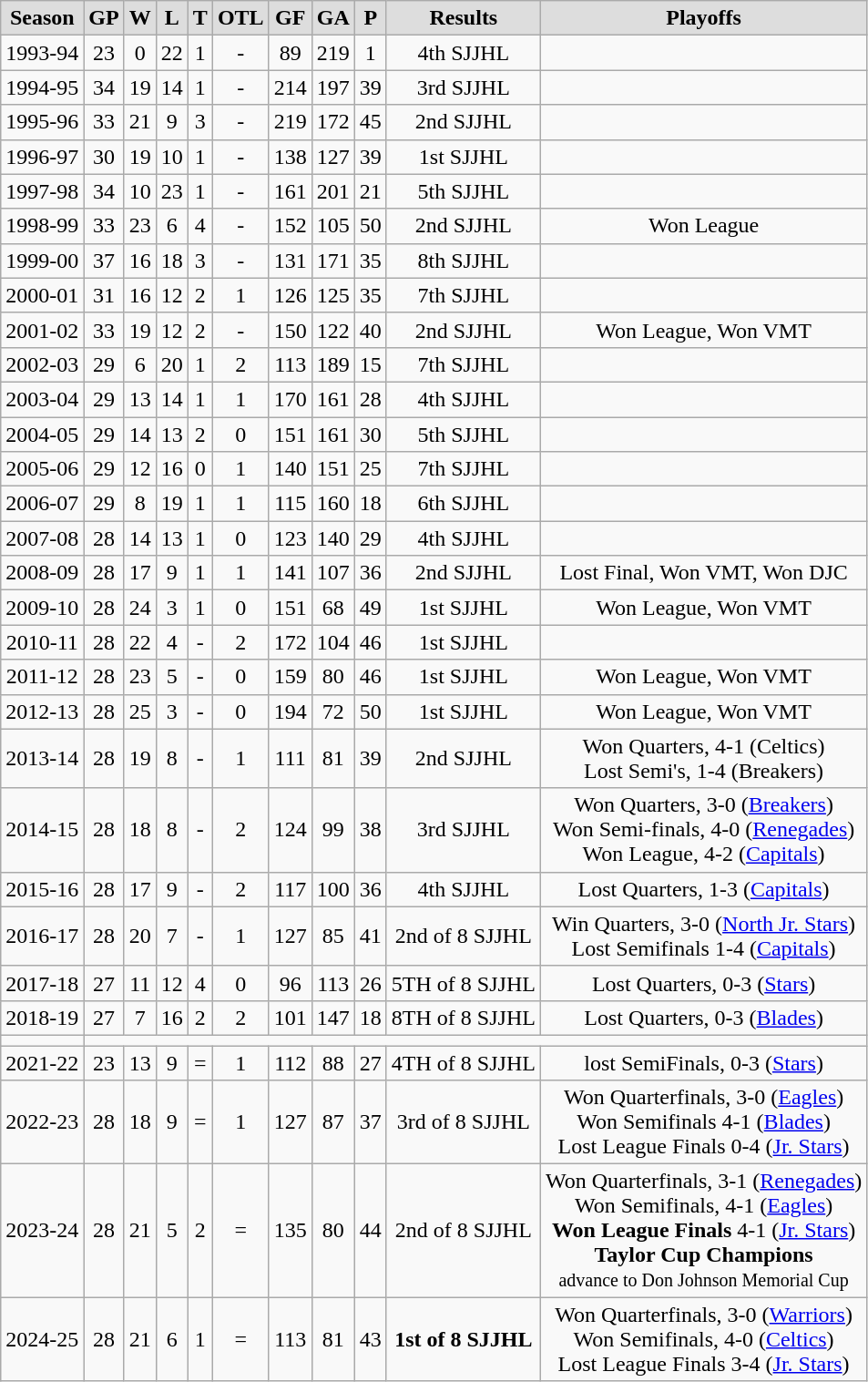<table class="wikitable">
<tr align="center"  bgcolor="#dddddd">
<td><strong>Season</strong></td>
<td><strong>GP</strong></td>
<td><strong>W</strong></td>
<td><strong>L</strong></td>
<td><strong>T</strong></td>
<td><strong>OTL</strong></td>
<td><strong>GF</strong></td>
<td><strong>GA</strong></td>
<td><strong>P</strong></td>
<td><strong>Results</strong></td>
<td><strong>Playoffs</strong></td>
</tr>
<tr align="center">
<td>1993-94</td>
<td>23</td>
<td>0</td>
<td>22</td>
<td>1</td>
<td>-</td>
<td>89</td>
<td>219</td>
<td>1</td>
<td>4th SJJHL</td>
<td></td>
</tr>
<tr align="center">
<td>1994-95</td>
<td>34</td>
<td>19</td>
<td>14</td>
<td>1</td>
<td>-</td>
<td>214</td>
<td>197</td>
<td>39</td>
<td>3rd SJJHL</td>
<td></td>
</tr>
<tr align="center">
<td>1995-96</td>
<td>33</td>
<td>21</td>
<td>9</td>
<td>3</td>
<td>-</td>
<td>219</td>
<td>172</td>
<td>45</td>
<td>2nd SJJHL</td>
<td></td>
</tr>
<tr align="center">
<td>1996-97</td>
<td>30</td>
<td>19</td>
<td>10</td>
<td>1</td>
<td>-</td>
<td>138</td>
<td>127</td>
<td>39</td>
<td>1st SJJHL</td>
<td></td>
</tr>
<tr align="center">
<td>1997-98</td>
<td>34</td>
<td>10</td>
<td>23</td>
<td>1</td>
<td>-</td>
<td>161</td>
<td>201</td>
<td>21</td>
<td>5th SJJHL</td>
<td></td>
</tr>
<tr align="center">
<td>1998-99</td>
<td>33</td>
<td>23</td>
<td>6</td>
<td>4</td>
<td>-</td>
<td>152</td>
<td>105</td>
<td>50</td>
<td>2nd SJJHL</td>
<td>Won League</td>
</tr>
<tr align="center">
<td>1999-00</td>
<td>37</td>
<td>16</td>
<td>18</td>
<td>3</td>
<td>-</td>
<td>131</td>
<td>171</td>
<td>35</td>
<td>8th SJJHL</td>
<td></td>
</tr>
<tr align="center">
<td>2000-01</td>
<td>31</td>
<td>16</td>
<td>12</td>
<td>2</td>
<td>1</td>
<td>126</td>
<td>125</td>
<td>35</td>
<td>7th SJJHL</td>
<td></td>
</tr>
<tr align="center">
<td>2001-02</td>
<td>33</td>
<td>19</td>
<td>12</td>
<td>2</td>
<td>-</td>
<td>150</td>
<td>122</td>
<td>40</td>
<td>2nd SJJHL</td>
<td>Won League, Won VMT</td>
</tr>
<tr align="center">
<td>2002-03</td>
<td>29</td>
<td>6</td>
<td>20</td>
<td>1</td>
<td>2</td>
<td>113</td>
<td>189</td>
<td>15</td>
<td>7th SJJHL</td>
<td></td>
</tr>
<tr align="center">
<td>2003-04</td>
<td>29</td>
<td>13</td>
<td>14</td>
<td>1</td>
<td>1</td>
<td>170</td>
<td>161</td>
<td>28</td>
<td>4th SJJHL</td>
<td></td>
</tr>
<tr align="center">
<td>2004-05</td>
<td>29</td>
<td>14</td>
<td>13</td>
<td>2</td>
<td>0</td>
<td>151</td>
<td>161</td>
<td>30</td>
<td>5th SJJHL</td>
<td></td>
</tr>
<tr align="center">
<td>2005-06</td>
<td>29</td>
<td>12</td>
<td>16</td>
<td>0</td>
<td>1</td>
<td>140</td>
<td>151</td>
<td>25</td>
<td>7th SJJHL</td>
<td></td>
</tr>
<tr align="center">
<td>2006-07</td>
<td>29</td>
<td>8</td>
<td>19</td>
<td>1</td>
<td>1</td>
<td>115</td>
<td>160</td>
<td>18</td>
<td>6th SJJHL</td>
<td></td>
</tr>
<tr align="center">
<td>2007-08</td>
<td>28</td>
<td>14</td>
<td>13</td>
<td>1</td>
<td>0</td>
<td>123</td>
<td>140</td>
<td>29</td>
<td>4th SJJHL</td>
<td></td>
</tr>
<tr align="center">
<td>2008-09</td>
<td>28</td>
<td>17</td>
<td>9</td>
<td>1</td>
<td>1</td>
<td>141</td>
<td>107</td>
<td>36</td>
<td>2nd SJJHL</td>
<td>Lost Final, Won VMT, Won DJC</td>
</tr>
<tr align="center">
<td>2009-10</td>
<td>28</td>
<td>24</td>
<td>3</td>
<td>1</td>
<td>0</td>
<td>151</td>
<td>68</td>
<td>49</td>
<td>1st SJJHL</td>
<td>Won League, Won VMT</td>
</tr>
<tr align="center">
<td>2010-11</td>
<td>28</td>
<td>22</td>
<td>4</td>
<td>-</td>
<td>2</td>
<td>172</td>
<td>104</td>
<td>46</td>
<td>1st SJJHL</td>
<td></td>
</tr>
<tr align="center">
<td>2011-12</td>
<td>28</td>
<td>23</td>
<td>5</td>
<td>-</td>
<td>0</td>
<td>159</td>
<td>80</td>
<td>46</td>
<td>1st SJJHL</td>
<td>Won League, Won VMT</td>
</tr>
<tr align="center">
<td>2012-13</td>
<td>28</td>
<td>25</td>
<td>3</td>
<td>-</td>
<td>0</td>
<td>194</td>
<td>72</td>
<td>50</td>
<td>1st SJJHL</td>
<td>Won League, Won VMT</td>
</tr>
<tr align="center">
<td>2013-14</td>
<td>28</td>
<td>19</td>
<td>8</td>
<td>-</td>
<td>1</td>
<td>111</td>
<td>81</td>
<td>39</td>
<td>2nd SJJHL</td>
<td>Won Quarters, 4-1 (Celtics)<br> Lost Semi's, 1-4 (Breakers)</td>
</tr>
<tr align="center">
<td>2014-15</td>
<td>28</td>
<td>18</td>
<td>8</td>
<td>-</td>
<td>2</td>
<td>124</td>
<td>99</td>
<td>38</td>
<td>3rd SJJHL</td>
<td>Won Quarters, 3-0 (<a href='#'>Breakers</a>)<br>Won Semi-finals, 4-0 (<a href='#'>Renegades</a>)<br>Won League, 4-2 (<a href='#'>Capitals</a>)</td>
</tr>
<tr align="center">
<td>2015-16</td>
<td>28</td>
<td>17</td>
<td>9</td>
<td>-</td>
<td>2</td>
<td>117</td>
<td>100</td>
<td>36</td>
<td>4th SJJHL</td>
<td>Lost Quarters, 1-3 (<a href='#'>Capitals</a>)</td>
</tr>
<tr align="center">
<td>2016-17</td>
<td>28</td>
<td>20</td>
<td>7</td>
<td>-</td>
<td>1</td>
<td>127</td>
<td>85</td>
<td>41</td>
<td>2nd of 8 SJJHL</td>
<td>Win Quarters, 3-0 (<a href='#'>North Jr. Stars</a>)<br>Lost Semifinals 1-4 (<a href='#'>Capitals</a>)</td>
</tr>
<tr align="center">
<td>2017-18</td>
<td>27</td>
<td>11</td>
<td>12</td>
<td>4</td>
<td>0</td>
<td>96</td>
<td>113</td>
<td>26</td>
<td>5TH of 8 SJJHL</td>
<td>Lost Quarters, 0-3 (<a href='#'>Stars</a>)</td>
</tr>
<tr align="center">
<td>2018-19</td>
<td>27</td>
<td>7</td>
<td>16</td>
<td>2</td>
<td>2</td>
<td>101</td>
<td>147</td>
<td>18</td>
<td>8TH of 8 SJJHL</td>
<td>Lost Quarters, 0-3 (<a href='#'>Blades</a>)</td>
</tr>
<tr align="center">
<td></td>
</tr>
<tr align="center">
<td>2021-22</td>
<td>23</td>
<td>13</td>
<td>9</td>
<td>=</td>
<td>1</td>
<td>112</td>
<td>88</td>
<td>27</td>
<td>4TH of 8 SJJHL</td>
<td>lost SemiFinals, 0-3 (<a href='#'>Stars</a>)</td>
</tr>
<tr align="center">
<td>2022-23</td>
<td>28</td>
<td>18</td>
<td>9</td>
<td>=</td>
<td>1</td>
<td>127</td>
<td>87</td>
<td>37</td>
<td>3rd of 8 SJJHL</td>
<td>Won Quarterfinals, 3-0 (<a href='#'>Eagles</a>)<br>Won Semifinals 4-1 (<a href='#'>Blades</a>)<br>Lost League Finals 0-4 (<a href='#'>Jr. Stars</a>)</td>
</tr>
<tr align="center">
<td>2023-24</td>
<td>28</td>
<td>21</td>
<td>5</td>
<td>2</td>
<td>=</td>
<td>135</td>
<td>80</td>
<td>44</td>
<td>2nd of 8 SJJHL</td>
<td>Won Quarterfinals, 3-1 (<a href='#'>Renegades</a>)<br>Won Semifinals, 4-1 (<a href='#'>Eagles</a>)<br><strong>Won League Finals</strong> 4-1 (<a href='#'>Jr. Stars</a>)<br><strong>Taylor Cup Champions</strong><br><small>advance to Don Johnson Memorial Cup</small></td>
</tr>
<tr align="center">
<td>2024-25</td>
<td>28</td>
<td>21</td>
<td>6</td>
<td>1</td>
<td>=</td>
<td>113</td>
<td>81</td>
<td>43</td>
<td><strong>1st of 8 SJJHL</strong></td>
<td>Won Quarterfinals, 3-0 (<a href='#'>Warriors</a>)<br>Won Semifinals, 4-0 (<a href='#'>Celtics</a>)<br>Lost League Finals 3-4 (<a href='#'>Jr. Stars</a>)</td>
</tr>
</table>
